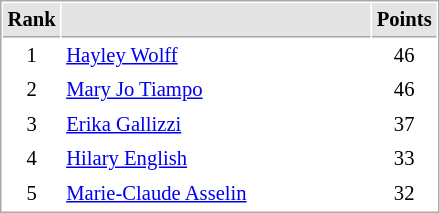<table cellspacing="1" cellpadding="3" style="border:1px solid #AAAAAA;font-size:86%">
<tr bgcolor="#E4E4E4">
<th style="border-bottom:1px solid #AAAAAA" width=10>Rank</th>
<th style="border-bottom:1px solid #AAAAAA" width=200></th>
<th style="border-bottom:1px solid #AAAAAA" width=20>Points</th>
</tr>
<tr>
<td align="center">1</td>
<td> <a href='#'>Hayley Wolff</a></td>
<td align=center>46</td>
</tr>
<tr>
<td align="center">2</td>
<td> <a href='#'>Mary Jo Tiampo</a></td>
<td align=center>46</td>
</tr>
<tr>
<td align="center">3</td>
<td> <a href='#'>Erika Gallizzi</a></td>
<td align=center>37</td>
</tr>
<tr>
<td align="center">4</td>
<td> <a href='#'>Hilary English</a></td>
<td align=center>33</td>
</tr>
<tr>
<td align="center">5</td>
<td> <a href='#'>Marie-Claude Asselin</a></td>
<td align=center>32</td>
</tr>
</table>
